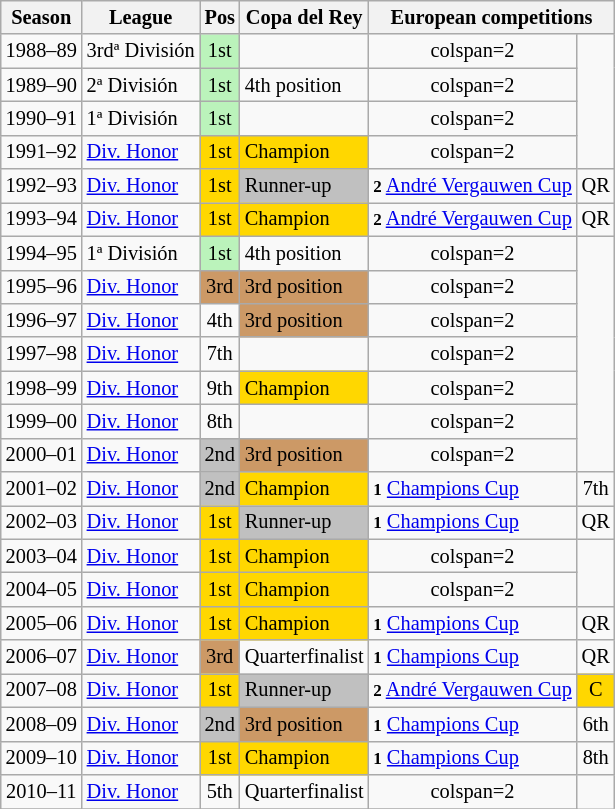<table class=wikitable style="text-align:center; font-size:85%">
<tr>
<th>Season</th>
<th>League</th>
<th>Pos</th>
<th>Copa del Rey</th>
<th colspan=2>European competitions</th>
</tr>
<tr>
<td>1988–89</td>
<td align=left>3rdª División</td>
<td bgcolor=#BBF3BB>1st</td>
<td></td>
<td>colspan=2 </td>
</tr>
<tr>
<td>1989–90</td>
<td align=left>2ª División</td>
<td bgcolor=#BBF3BB>1st</td>
<td align=left>4th position</td>
<td>colspan=2 </td>
</tr>
<tr>
<td>1990–91</td>
<td align=left>1ª División</td>
<td bgcolor=#BBF3BB>1st</td>
<td></td>
<td>colspan=2 </td>
</tr>
<tr>
<td>1991–92</td>
<td align=left><a href='#'>Div. Honor</a></td>
<td bgcolor=gold>1st</td>
<td align=left bgcolor=gold>Champion</td>
<td>colspan=2 </td>
</tr>
<tr>
<td>1992–93</td>
<td align=left><a href='#'>Div. Honor</a></td>
<td bgcolor=gold>1st</td>
<td align=left bgcolor=silver>Runner-up</td>
<td align=left><small><strong>2</strong></small> <a href='#'>André Vergauwen Cup</a></td>
<td>QR</td>
</tr>
<tr>
<td>1993–94</td>
<td align=left><a href='#'>Div. Honor</a></td>
<td bgcolor=gold>1st</td>
<td align=left bgcolor=gold>Champion</td>
<td align=left><small><strong>2</strong></small> <a href='#'>André Vergauwen Cup</a></td>
<td>QR</td>
</tr>
<tr>
<td>1994–95</td>
<td align=left>1ª División</td>
<td bgcolor=#BBF3BB>1st</td>
<td align=left>4th position</td>
<td>colspan=2 </td>
</tr>
<tr>
<td>1995–96</td>
<td align=left><a href='#'>Div. Honor</a></td>
<td bgcolor=#cc9966>3rd</td>
<td align=left bgcolor=#cc9966>3rd position</td>
<td>colspan=2 </td>
</tr>
<tr>
<td>1996–97</td>
<td align=left><a href='#'>Div. Honor</a></td>
<td>4th</td>
<td align=left bgcolor=#cc9966>3rd position</td>
<td>colspan=2 </td>
</tr>
<tr>
<td>1997–98</td>
<td align=left><a href='#'>Div. Honor</a></td>
<td>7th</td>
<td></td>
<td>colspan=2 </td>
</tr>
<tr>
<td>1998–99</td>
<td align=left><a href='#'>Div. Honor</a></td>
<td>9th</td>
<td align=left bgcolor=gold>Champion</td>
<td>colspan=2 </td>
</tr>
<tr>
<td>1999–00</td>
<td align=left><a href='#'>Div. Honor</a></td>
<td>8th</td>
<td></td>
<td>colspan=2 </td>
</tr>
<tr>
<td>2000–01</td>
<td align=left><a href='#'>Div. Honor</a></td>
<td bgcolor=silver>2nd</td>
<td align=left bgcolor=#cc9966>3rd position</td>
<td>colspan=2 </td>
</tr>
<tr>
<td>2001–02</td>
<td align=left><a href='#'>Div. Honor</a></td>
<td bgcolor=silver>2nd</td>
<td align=left bgcolor=gold>Champion</td>
<td align=left><small><strong>1</strong></small> <a href='#'>Champions Cup</a></td>
<td>7th</td>
</tr>
<tr>
<td>2002–03</td>
<td align=left><a href='#'>Div. Honor</a></td>
<td bgcolor=gold>1st</td>
<td align=left bgcolor=silver>Runner-up</td>
<td align=left><small><strong>1</strong></small> <a href='#'>Champions Cup</a></td>
<td>QR</td>
</tr>
<tr>
<td>2003–04</td>
<td align=left><a href='#'>Div. Honor</a></td>
<td bgcolor=gold>1st</td>
<td align=left bgcolor=gold>Champion</td>
<td>colspan=2 </td>
</tr>
<tr>
<td>2004–05</td>
<td align=left><a href='#'>Div. Honor</a></td>
<td bgcolor=gold>1st</td>
<td align=left bgcolor=gold>Champion</td>
<td>colspan=2 </td>
</tr>
<tr>
<td>2005–06</td>
<td align=left><a href='#'>Div. Honor</a></td>
<td bgcolor=gold>1st</td>
<td align=left bgcolor=gold>Champion</td>
<td align=left><small><strong>1</strong></small> <a href='#'>Champions Cup</a></td>
<td>QR</td>
</tr>
<tr>
<td>2006–07</td>
<td align=left><a href='#'>Div. Honor</a></td>
<td bgcolor=#cc9966>3rd</td>
<td align=left>Quarterfinalist</td>
<td align=left><small><strong>1</strong></small> <a href='#'>Champions Cup</a></td>
<td>QR</td>
</tr>
<tr>
<td>2007–08</td>
<td align=left><a href='#'>Div. Honor</a></td>
<td bgcolor=gold>1st</td>
<td align=left bgcolor=silver>Runner-up</td>
<td align=left><small><strong>2</strong></small> <a href='#'>André Vergauwen Cup</a></td>
<td bgcolor=gold>C</td>
</tr>
<tr>
<td>2008–09</td>
<td align=left><a href='#'>Div. Honor</a></td>
<td bgcolor=silver>2nd</td>
<td align=left bgcolor=#cc9966>3rd position</td>
<td align=left><small><strong>1</strong></small> <a href='#'>Champions Cup</a></td>
<td>6th</td>
</tr>
<tr>
<td>2009–10</td>
<td align=left><a href='#'>Div. Honor</a></td>
<td bgcolor=gold>1st</td>
<td align=left bgcolor=gold>Champion</td>
<td align=left><small><strong>1</strong></small> <a href='#'>Champions Cup</a></td>
<td>8th</td>
</tr>
<tr>
<td>2010–11</td>
<td align=left><a href='#'>Div. Honor</a></td>
<td>5th</td>
<td align=left>Quarterfinalist</td>
<td>colspan=2 </td>
</tr>
<tr>
</tr>
</table>
